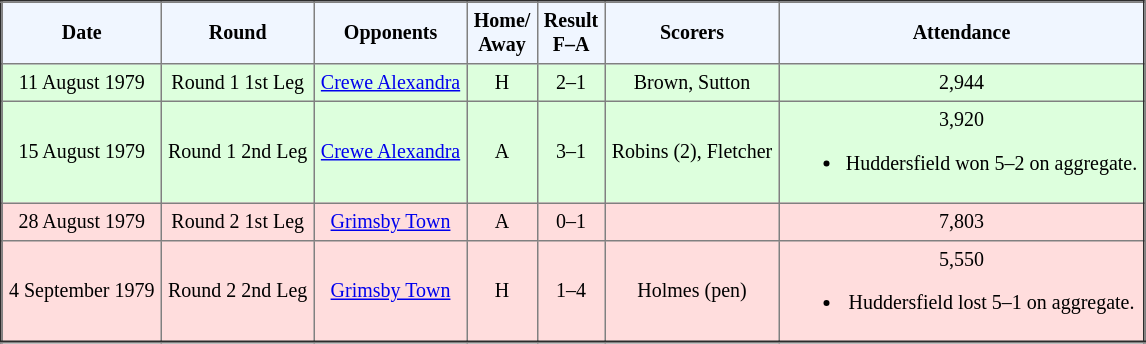<table border="2" cellpadding="4" style="border-collapse:collapse; text-align:center; font-size:smaller;">
<tr style="background:#f0f6ff;">
<th><strong>Date</strong></th>
<th><strong>Round</strong></th>
<th><strong>Opponents</strong></th>
<th><strong>Home/<br>Away</strong></th>
<th><strong>Result<br>F–A</strong></th>
<th><strong>Scorers</strong></th>
<th><strong>Attendance</strong></th>
</tr>
<tr bgcolor="#ddffdd">
<td>11 August 1979</td>
<td>Round 1 1st Leg</td>
<td><a href='#'>Crewe Alexandra</a></td>
<td>H</td>
<td>2–1</td>
<td>Brown, Sutton</td>
<td>2,944</td>
</tr>
<tr bgcolor="#ddffdd">
<td>15 August 1979</td>
<td>Round 1 2nd Leg</td>
<td><a href='#'>Crewe Alexandra</a></td>
<td>A</td>
<td>3–1</td>
<td>Robins (2), Fletcher</td>
<td>3,920<br><ul><li>Huddersfield won 5–2 on aggregate.</li></ul></td>
</tr>
<tr bgcolor="#ffdddd">
<td>28 August 1979</td>
<td>Round 2 1st Leg</td>
<td><a href='#'>Grimsby Town</a></td>
<td>A</td>
<td>0–1</td>
<td></td>
<td>7,803</td>
</tr>
<tr bgcolor="#ffdddd">
<td>4 September 1979</td>
<td>Round 2 2nd Leg</td>
<td><a href='#'>Grimsby Town</a></td>
<td>H</td>
<td>1–4</td>
<td>Holmes (pen)</td>
<td>5,550<br><ul><li>Huddersfield lost 5–1 on aggregate.</li></ul></td>
</tr>
</table>
